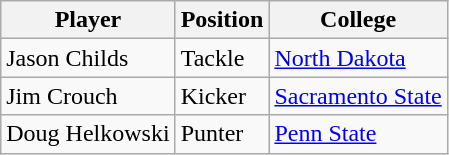<table class="wikitable">
<tr>
<th>Player</th>
<th>Position</th>
<th>College</th>
</tr>
<tr>
<td>Jason Childs</td>
<td>Tackle</td>
<td><a href='#'>North Dakota</a></td>
</tr>
<tr>
<td>Jim Crouch</td>
<td>Kicker</td>
<td><a href='#'>Sacramento State</a></td>
</tr>
<tr>
<td>Doug Helkowski</td>
<td>Punter</td>
<td><a href='#'>Penn State</a></td>
</tr>
</table>
